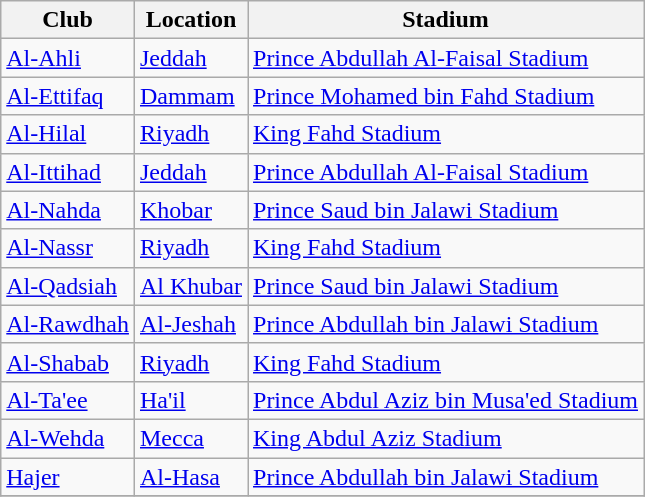<table class="wikitable sortable">
<tr>
<th>Club</th>
<th>Location</th>
<th>Stadium</th>
</tr>
<tr>
<td><a href='#'>Al-Ahli</a></td>
<td><a href='#'>Jeddah</a></td>
<td><a href='#'>Prince Abdullah Al-Faisal Stadium</a></td>
</tr>
<tr>
<td><a href='#'>Al-Ettifaq</a></td>
<td><a href='#'>Dammam</a></td>
<td><a href='#'>Prince Mohamed bin Fahd Stadium</a></td>
</tr>
<tr>
<td><a href='#'>Al-Hilal</a></td>
<td><a href='#'>Riyadh</a></td>
<td><a href='#'>King Fahd Stadium</a></td>
</tr>
<tr>
<td><a href='#'>Al-Ittihad</a></td>
<td><a href='#'>Jeddah</a></td>
<td><a href='#'>Prince Abdullah Al-Faisal Stadium</a></td>
</tr>
<tr>
<td><a href='#'>Al-Nahda</a></td>
<td><a href='#'>Khobar</a></td>
<td><a href='#'>Prince Saud bin Jalawi Stadium</a></td>
</tr>
<tr>
<td><a href='#'>Al-Nassr</a></td>
<td><a href='#'>Riyadh</a></td>
<td><a href='#'>King Fahd Stadium</a></td>
</tr>
<tr>
<td><a href='#'>Al-Qadsiah</a></td>
<td><a href='#'>Al Khubar</a></td>
<td><a href='#'>Prince Saud bin Jalawi Stadium</a></td>
</tr>
<tr>
<td><a href='#'>Al-Rawdhah</a></td>
<td><a href='#'>Al-Jeshah</a></td>
<td><a href='#'>Prince Abdullah bin Jalawi Stadium</a></td>
</tr>
<tr>
<td><a href='#'>Al-Shabab</a></td>
<td><a href='#'>Riyadh</a></td>
<td><a href='#'>King Fahd Stadium</a></td>
</tr>
<tr>
<td><a href='#'>Al-Ta'ee</a></td>
<td><a href='#'>Ha'il</a></td>
<td><a href='#'>Prince Abdul Aziz bin Musa'ed Stadium</a></td>
</tr>
<tr>
<td><a href='#'>Al-Wehda</a></td>
<td><a href='#'>Mecca</a></td>
<td><a href='#'>King Abdul Aziz Stadium</a></td>
</tr>
<tr>
<td><a href='#'>Hajer</a></td>
<td><a href='#'>Al-Hasa</a></td>
<td><a href='#'>Prince Abdullah bin Jalawi Stadium</a></td>
</tr>
<tr>
</tr>
</table>
